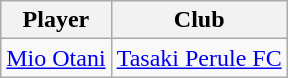<table class="wikitable">
<tr>
<th>Player</th>
<th>Club</th>
</tr>
<tr>
<td> <a href='#'>Mio Otani</a></td>
<td><a href='#'>Tasaki Perule FC</a></td>
</tr>
</table>
